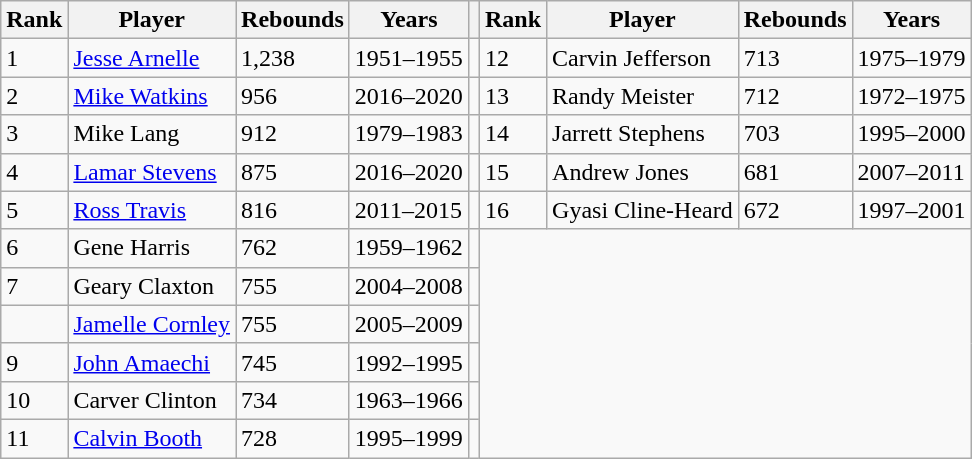<table class="wikitable">
<tr>
<th>Rank</th>
<th>Player</th>
<th>Rebounds</th>
<th>Years</th>
<th></th>
<th>Rank</th>
<th>Player</th>
<th>Rebounds</th>
<th>Years</th>
</tr>
<tr>
<td>1</td>
<td><a href='#'>Jesse Arnelle</a></td>
<td>1,238</td>
<td>1951–1955</td>
<td></td>
<td>12</td>
<td>Carvin Jefferson</td>
<td>713</td>
<td>1975–1979</td>
</tr>
<tr>
<td>2</td>
<td><a href='#'>Mike Watkins</a></td>
<td>956</td>
<td>2016–2020</td>
<td></td>
<td>13</td>
<td>Randy Meister</td>
<td>712</td>
<td>1972–1975</td>
</tr>
<tr>
<td>3</td>
<td>Mike Lang</td>
<td>912</td>
<td>1979–1983</td>
<td></td>
<td>14</td>
<td>Jarrett Stephens</td>
<td>703</td>
<td>1995–2000</td>
</tr>
<tr>
<td>4</td>
<td><a href='#'>Lamar Stevens</a></td>
<td>875</td>
<td>2016–2020</td>
<td></td>
<td>15</td>
<td>Andrew Jones</td>
<td>681</td>
<td>2007–2011</td>
</tr>
<tr>
<td>5</td>
<td><a href='#'>Ross Travis</a></td>
<td>816</td>
<td>2011–2015</td>
<td></td>
<td>16</td>
<td>Gyasi Cline-Heard</td>
<td>672</td>
<td>1997–2001</td>
</tr>
<tr>
<td>6</td>
<td>Gene Harris</td>
<td>762</td>
<td>1959–1962</td>
<td></td>
<td colspan="4" rowspan="6"></td>
</tr>
<tr>
<td>7</td>
<td>Geary Claxton</td>
<td>755</td>
<td>2004–2008</td>
<td></td>
</tr>
<tr>
<td></td>
<td><a href='#'>Jamelle Cornley</a></td>
<td>755</td>
<td>2005–2009</td>
<td></td>
</tr>
<tr>
<td>9</td>
<td><a href='#'>John Amaechi</a></td>
<td>745</td>
<td>1992–1995</td>
<td></td>
</tr>
<tr>
<td>10</td>
<td>Carver Clinton</td>
<td>734</td>
<td>1963–1966</td>
<td></td>
</tr>
<tr>
<td>11</td>
<td><a href='#'>Calvin Booth</a></td>
<td>728</td>
<td>1995–1999</td>
<td></td>
</tr>
</table>
